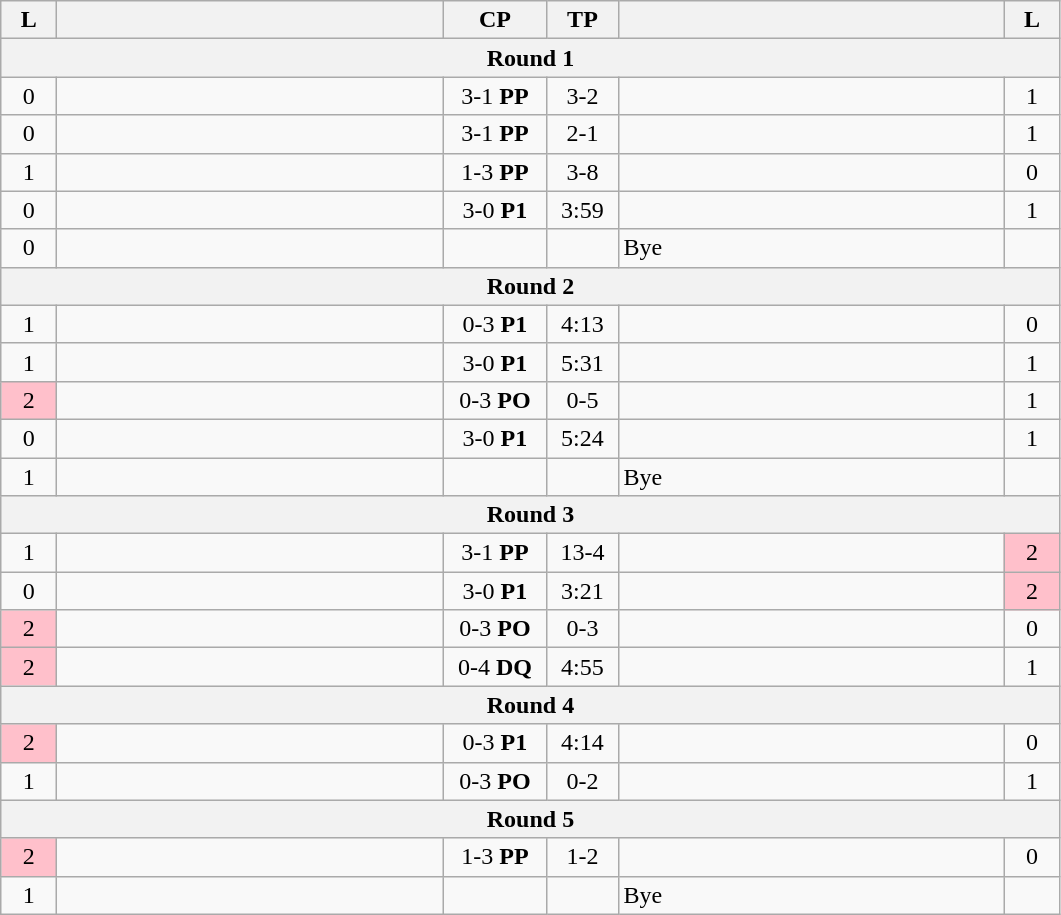<table class="wikitable" style="text-align: center;" |>
<tr>
<th width="30">L</th>
<th width="250"></th>
<th width="62">CP</th>
<th width="40">TP</th>
<th width="250"></th>
<th width="30">L</th>
</tr>
<tr>
<th colspan="7">Round 1</th>
</tr>
<tr>
<td>0</td>
<td style="text-align:left;"><strong></strong></td>
<td>3-1 <strong>PP</strong></td>
<td>3-2</td>
<td style="text-align:left;"></td>
<td>1</td>
</tr>
<tr>
<td>0</td>
<td style="text-align:left;"><strong></strong></td>
<td>3-1 <strong>PP</strong></td>
<td>2-1</td>
<td style="text-align:left;"></td>
<td>1</td>
</tr>
<tr>
<td>1</td>
<td style="text-align:left;"></td>
<td>1-3 <strong>PP</strong></td>
<td>3-8</td>
<td style="text-align:left;"><strong></strong></td>
<td>0</td>
</tr>
<tr>
<td>0</td>
<td style="text-align:left;"><strong></strong></td>
<td>3-0 <strong>P1</strong></td>
<td>3:59</td>
<td style="text-align:left;"></td>
<td>1</td>
</tr>
<tr>
<td>0</td>
<td style="text-align:left;"><strong></strong></td>
<td></td>
<td></td>
<td style="text-align:left;">Bye</td>
<td></td>
</tr>
<tr>
<th colspan="7">Round 2</th>
</tr>
<tr>
<td>1</td>
<td style="text-align:left;"></td>
<td>0-3 <strong>P1</strong></td>
<td>4:13</td>
<td style="text-align:left;"><strong></strong></td>
<td>0</td>
</tr>
<tr>
<td>1</td>
<td style="text-align:left;"><strong></strong></td>
<td>3-0 <strong>P1</strong></td>
<td>5:31</td>
<td style="text-align:left;"></td>
<td>1</td>
</tr>
<tr>
<td bgcolor=pink>2</td>
<td style="text-align:left;"></td>
<td>0-3 <strong>PO</strong></td>
<td>0-5</td>
<td style="text-align:left;"><strong></strong></td>
<td>1</td>
</tr>
<tr>
<td>0</td>
<td style="text-align:left;"><strong></strong></td>
<td>3-0 <strong>P1</strong></td>
<td>5:24</td>
<td style="text-align:left;"></td>
<td>1</td>
</tr>
<tr>
<td>1</td>
<td style="text-align:left;"><strong></strong></td>
<td></td>
<td></td>
<td style="text-align:left;">Bye</td>
<td></td>
</tr>
<tr>
<th colspan="7">Round 3</th>
</tr>
<tr>
<td>1</td>
<td style="text-align:left;"><strong></strong></td>
<td>3-1 <strong>PP</strong></td>
<td>13-4</td>
<td style="text-align:left;"></td>
<td bgcolor=pink>2</td>
</tr>
<tr>
<td>0</td>
<td style="text-align:left;"><strong></strong></td>
<td>3-0 <strong>P1</strong></td>
<td>3:21</td>
<td style="text-align:left;"></td>
<td bgcolor=pink>2</td>
</tr>
<tr>
<td bgcolor=pink>2</td>
<td style="text-align:left;"></td>
<td>0-3 <strong>PO</strong></td>
<td>0-3</td>
<td style="text-align:left;"><strong></strong></td>
<td>0</td>
</tr>
<tr>
<td bgcolor=pink>2</td>
<td style="text-align:left;"></td>
<td>0-4 <strong>DQ</strong></td>
<td>4:55</td>
<td style="text-align:left;"><strong></strong></td>
<td>1</td>
</tr>
<tr>
<th colspan="7">Round 4</th>
</tr>
<tr>
<td bgcolor=pink>2</td>
<td style="text-align:left;"></td>
<td>0-3 <strong>P1</strong></td>
<td>4:14</td>
<td style="text-align:left;"><strong></strong></td>
<td>0</td>
</tr>
<tr>
<td>1</td>
<td style="text-align:left;"></td>
<td>0-3 <strong>PO</strong></td>
<td>0-2</td>
<td style="text-align:left;"><strong></strong></td>
<td>1</td>
</tr>
<tr>
<th colspan="7">Round 5</th>
</tr>
<tr>
<td bgcolor=pink>2</td>
<td style="text-align:left;"></td>
<td>1-3 <strong>PP</strong></td>
<td>1-2</td>
<td style="text-align:left;"><strong></strong></td>
<td>0</td>
</tr>
<tr>
<td>1</td>
<td style="text-align:left;"><strong></strong></td>
<td></td>
<td></td>
<td style="text-align:left;">Bye</td>
<td></td>
</tr>
</table>
